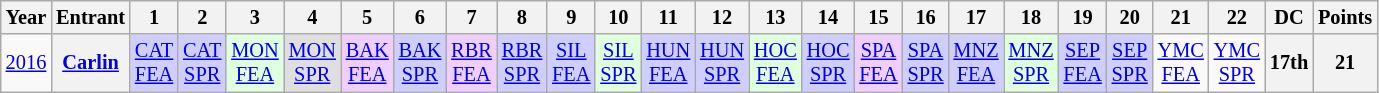<table class="wikitable" style="text-align:center; font-size:85%">
<tr>
<th>Year</th>
<th>Entrant</th>
<th>1</th>
<th>2</th>
<th>3</th>
<th>4</th>
<th>5</th>
<th>6</th>
<th>7</th>
<th>8</th>
<th>9</th>
<th>10</th>
<th>11</th>
<th>12</th>
<th>13</th>
<th>14</th>
<th>15</th>
<th>16</th>
<th>17</th>
<th>18</th>
<th>19</th>
<th>20</th>
<th>21</th>
<th>22</th>
<th>DC</th>
<th>Points</th>
</tr>
<tr>
<td><a href='#'>2016</a></td>
<th><a href='#'>Carlin</a></th>
<td style="background:#CFCFFF;"><a href='#'>CAT<br>FEA</a><br></td>
<td style="background:#CFCFFF;"><a href='#'>CAT<br>SPR</a><br></td>
<td style="background:#DFFFDF;"><a href='#'>MON<br>FEA</a><br></td>
<td style="background:#DFDFDF;"><a href='#'>MON<br>SPR</a><br></td>
<td style="background:#EFCFFF;"><a href='#'>BAK<br>FEA</a><br></td>
<td style="background:#CFCFFF;"><a href='#'>BAK<br>SPR</a><br></td>
<td style="background:#EFCFFF;"><a href='#'>RBR<br>FEA</a><br></td>
<td style="background:#CFCFFF;"><a href='#'>RBR<br>SPR</a><br></td>
<td style="background:#CFCFFF;"><a href='#'>SIL<br>FEA</a><br></td>
<td style="background:#DFFFDF;"><a href='#'>SIL<br>SPR</a><br></td>
<td style="background:#CFCFFF;"><a href='#'>HUN<br>FEA</a><br></td>
<td style="background:#CFCFFF;"><a href='#'>HUN<br>SPR</a><br></td>
<td style="background:#DFFFDF;"><a href='#'>HOC<br>FEA</a><br></td>
<td style="background:#CFCFFF;"><a href='#'>HOC<br>SPR</a><br></td>
<td style="background:#EFCFFF;"><a href='#'>SPA<br>FEA</a><br></td>
<td style="background:#CFCFFF;"><a href='#'>SPA<br>SPR</a><br></td>
<td style="background:#CFCFFF;"><a href='#'>MNZ<br>FEA</a><br></td>
<td style="background:#DFFFDF;"><a href='#'>MNZ<br>SPR</a><br></td>
<td style="background:#CFCFFF;"><a href='#'>SEP<br>FEA</a><br></td>
<td style="background:#CFCFFF;"><a href='#'>SEP<br>SPR</a><br></td>
<td><a href='#'>YMC<br>FEA</a></td>
<td><a href='#'>YMC<br>SPR</a></td>
<th>17th</th>
<th>21</th>
</tr>
</table>
